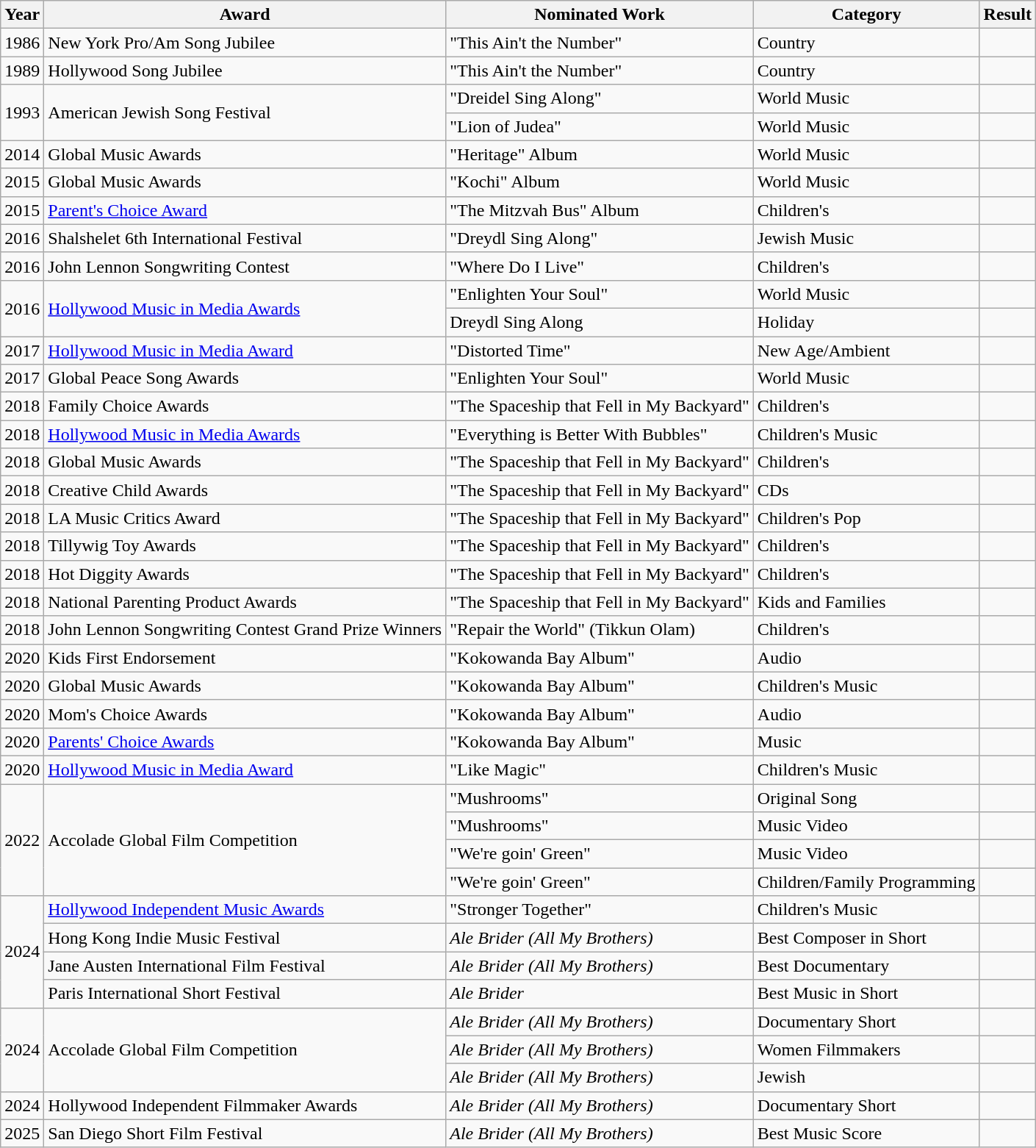<table class="wikitable">
<tr>
<th>Year</th>
<th>Award</th>
<th>Nominated Work</th>
<th>Category</th>
<th>Result</th>
</tr>
<tr>
<td>1986</td>
<td>New York Pro/Am Song Jubilee</td>
<td>"This Ain't the Number"</td>
<td>Country</td>
<td></td>
</tr>
<tr>
<td>1989</td>
<td>Hollywood Song Jubilee</td>
<td>"This Ain't the Number"</td>
<td>Country</td>
<td></td>
</tr>
<tr>
<td rowspan="2">1993</td>
<td rowspan="2">American Jewish Song Festival</td>
<td>"Dreidel Sing Along"</td>
<td>World Music</td>
<td></td>
</tr>
<tr>
<td>"Lion of Judea"</td>
<td>World Music</td>
<td></td>
</tr>
<tr>
<td>2014</td>
<td>Global Music Awards</td>
<td>"Heritage" Album</td>
<td>World Music</td>
<td></td>
</tr>
<tr>
<td>2015</td>
<td>Global Music Awards</td>
<td>"Kochi" Album</td>
<td>World Music</td>
<td></td>
</tr>
<tr>
<td>2015</td>
<td><a href='#'>Parent's Choice Award</a></td>
<td>"The Mitzvah Bus" Album</td>
<td>Children's</td>
<td></td>
</tr>
<tr>
<td>2016</td>
<td>Shalshelet 6th International Festival</td>
<td>"Dreydl Sing Along"</td>
<td>Jewish Music</td>
<td></td>
</tr>
<tr>
<td>2016</td>
<td>John Lennon Songwriting Contest</td>
<td>"Where Do I Live"</td>
<td>Children's</td>
<td></td>
</tr>
<tr>
<td rowspan="2">2016</td>
<td rowspan="2"><a href='#'>Hollywood Music in Media Awards</a></td>
<td>"Enlighten Your Soul"</td>
<td>World Music</td>
<td></td>
</tr>
<tr>
<td>Dreydl Sing Along</td>
<td>Holiday</td>
<td></td>
</tr>
<tr>
<td>2017</td>
<td><a href='#'>Hollywood Music in Media Award</a></td>
<td>"Distorted Time"</td>
<td>New Age/Ambient</td>
<td></td>
</tr>
<tr>
<td>2017</td>
<td>Global Peace Song Awards</td>
<td>"Enlighten Your Soul"</td>
<td>World Music</td>
<td></td>
</tr>
<tr>
<td>2018</td>
<td>Family Choice Awards</td>
<td>"The Spaceship that Fell in My Backyard"</td>
<td>Children's</td>
<td></td>
</tr>
<tr>
<td>2018</td>
<td><a href='#'>Hollywood Music in Media Awards</a></td>
<td>"Everything is Better With Bubbles"</td>
<td>Children's Music</td>
<td></td>
</tr>
<tr>
<td>2018</td>
<td>Global Music Awards</td>
<td>"The Spaceship that Fell in My Backyard"</td>
<td>Children's</td>
<td></td>
</tr>
<tr>
<td>2018</td>
<td>Creative Child Awards</td>
<td>"The Spaceship that Fell in My Backyard"</td>
<td>CDs</td>
<td></td>
</tr>
<tr>
<td>2018</td>
<td>LA Music Critics Award</td>
<td>"The Spaceship that Fell in My Backyard"</td>
<td>Children's Pop</td>
<td></td>
</tr>
<tr>
<td>2018</td>
<td>Tillywig Toy Awards</td>
<td>"The Spaceship that Fell in My Backyard"</td>
<td>Children's</td>
<td></td>
</tr>
<tr>
<td>2018</td>
<td>Hot Diggity Awards</td>
<td>"The Spaceship that Fell in My Backyard"</td>
<td>Children's</td>
<td></td>
</tr>
<tr>
<td>2018</td>
<td>National Parenting Product Awards</td>
<td>"The Spaceship that Fell in My Backyard"</td>
<td>Kids and Families</td>
<td></td>
</tr>
<tr>
<td>2018</td>
<td>John Lennon Songwriting Contest Grand Prize Winners</td>
<td>"Repair the World" (Tikkun Olam)</td>
<td>Children's</td>
<td></td>
</tr>
<tr>
<td>2020</td>
<td>Kids First Endorsement</td>
<td>"Kokowanda Bay Album"</td>
<td>Audio</td>
<td></td>
</tr>
<tr>
<td>2020</td>
<td>Global Music Awards</td>
<td>"Kokowanda Bay Album"</td>
<td>Children's Music</td>
<td></td>
</tr>
<tr>
<td>2020</td>
<td>Mom's Choice Awards</td>
<td>"Kokowanda Bay Album"</td>
<td>Audio</td>
<td></td>
</tr>
<tr>
<td>2020</td>
<td><a href='#'>Parents' Choice Awards</a></td>
<td>"Kokowanda Bay Album"</td>
<td>Music</td>
<td></td>
</tr>
<tr>
<td>2020</td>
<td><a href='#'>Hollywood Music in Media Award</a></td>
<td>"Like Magic"</td>
<td>Children's Music</td>
<td></td>
</tr>
<tr>
<td rowspan="4">2022</td>
<td rowspan="4">Accolade Global Film Competition</td>
<td>"Mushrooms"</td>
<td>Original Song</td>
<td></td>
</tr>
<tr>
<td>"Mushrooms"</td>
<td>Music Video</td>
<td></td>
</tr>
<tr>
<td>"We're goin' Green"</td>
<td>Music Video</td>
<td></td>
</tr>
<tr>
<td>"We're goin' Green"</td>
<td>Children/Family Programming</td>
<td></td>
</tr>
<tr>
<td rowspan="4">2024</td>
<td><a href='#'>Hollywood Independent Music Awards</a></td>
<td>"Stronger Together"</td>
<td>Children's Music</td>
<td></td>
</tr>
<tr>
<td>Hong Kong Indie Music Festival</td>
<td><em>Ale Brider (All My Brothers)</em></td>
<td>Best Composer in Short</td>
<td></td>
</tr>
<tr>
<td>Jane Austen International Film Festival</td>
<td><em>Ale Brider (All My Brothers)</em></td>
<td>Best Documentary</td>
<td></td>
</tr>
<tr>
<td>Paris International Short Festival</td>
<td><em>Ale Brider</em></td>
<td>Best Music in Short</td>
<td></td>
</tr>
<tr>
<td rowspan="3">2024</td>
<td rowspan="3">Accolade Global Film Competition</td>
<td><em>Ale Brider (All My Brothers)</em></td>
<td>Documentary Short</td>
<td></td>
</tr>
<tr>
<td><em>Ale Brider (All My Brothers)</em></td>
<td>Women Filmmakers</td>
<td></td>
</tr>
<tr>
<td><em>Ale Brider (All My Brothers)</em></td>
<td>Jewish</td>
<td></td>
</tr>
<tr>
<td>2024</td>
<td>Hollywood Independent Filmmaker Awards</td>
<td><em>Ale Brider (All My Brothers)</em></td>
<td>Documentary Short</td>
<td></td>
</tr>
<tr>
<td>2025</td>
<td>San Diego Short Film Festival</td>
<td><em>Ale Brider (All My Brothers)</em></td>
<td>Best Music Score</td>
<td></td>
</tr>
</table>
